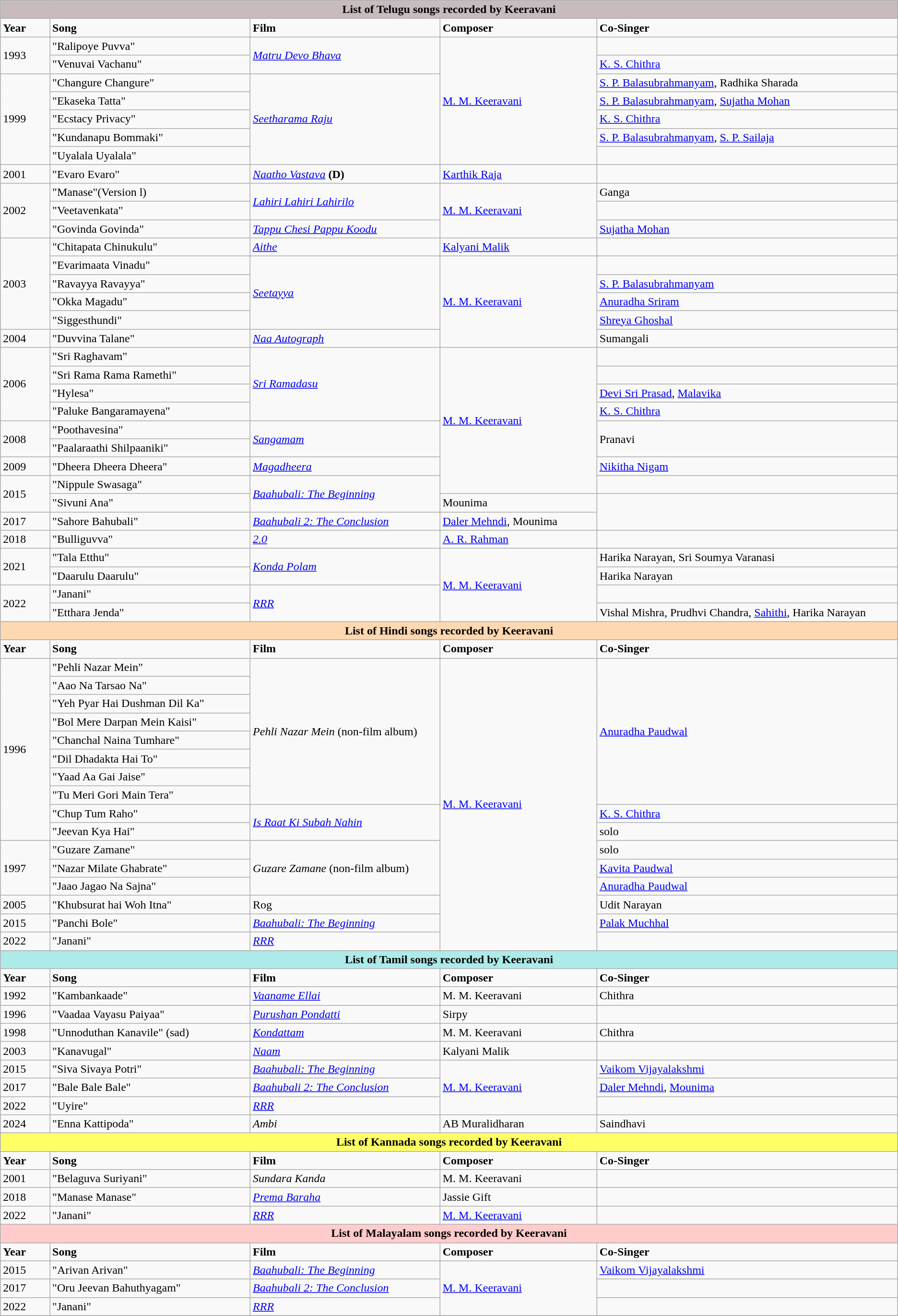<table class="wikitable sortable">
<tr>
<td colspan="5" style="width:15%; background:#C8BBBE; text-align:center;"><strong>List of Telugu songs recorded by Keeravani</strong></td>
</tr>
<tr>
<td><strong>Year</strong></td>
<td><strong>Song</strong></td>
<td><strong>Film</strong></td>
<td><strong>Composer</strong></td>
<td><strong>Co-Singer</strong></td>
</tr>
<tr>
<td rowspan="2">1993</td>
<td>"Ralipoye Puvva"</td>
<td rowspan="2"><em><a href='#'>Matru Devo Bhava</a></em></td>
<td rowspan="7"><a href='#'>M. M. Keeravani</a></td>
<td></td>
</tr>
<tr>
<td>"Venuvai Vachanu"</td>
<td><a href='#'>K. S. Chithra</a></td>
</tr>
<tr>
<td rowspan="5">1999</td>
<td>"Changure Changure"</td>
<td rowspan="5"><em><a href='#'>Seetharama Raju</a></em></td>
<td><a href='#'>S. P. Balasubrahmanyam</a>, Radhika Sharada</td>
</tr>
<tr>
<td>"Ekaseka Tatta"</td>
<td><a href='#'>S. P. Balasubrahmanyam</a>, <a href='#'>Sujatha Mohan</a></td>
</tr>
<tr>
<td>"Ecstacy Privacy"</td>
<td><a href='#'>K. S. Chithra</a></td>
</tr>
<tr>
<td>"Kundanapu Bommaki"</td>
<td><a href='#'>S. P. Balasubrahmanyam</a>, <a href='#'>S. P. Sailaja</a></td>
</tr>
<tr>
<td>"Uyalala Uyalala"</td>
<td></td>
</tr>
<tr>
<td>2001</td>
<td>"Evaro Evaro"</td>
<td><em><a href='#'>Naatho Vastava</a></em> <strong>(D)</strong></td>
<td><a href='#'>Karthik Raja</a></td>
<td></td>
</tr>
<tr>
<td rowspan="3">2002</td>
<td>"Manase"(Version l)</td>
<td rowspan="2"><em><a href='#'>Lahiri Lahiri Lahirilo</a></em></td>
<td rowspan="3"><a href='#'>M. M. Keeravani</a></td>
<td>Ganga</td>
</tr>
<tr>
<td>"Veetavenkata"</td>
<td></td>
</tr>
<tr>
<td>"Govinda Govinda"</td>
<td><em><a href='#'>Tappu Chesi Pappu Koodu</a></em></td>
<td><a href='#'>Sujatha Mohan</a></td>
</tr>
<tr>
<td rowspan="5">2003</td>
<td>"Chitapata Chinukulu"</td>
<td><em><a href='#'>Aithe</a></em></td>
<td><a href='#'>Kalyani Malik</a></td>
<td></td>
</tr>
<tr>
<td>"Evarimaata Vinadu"</td>
<td rowspan="4"><em><a href='#'>Seetayya</a></em></td>
<td rowspan="5"><a href='#'>M. M. Keeravani</a></td>
<td></td>
</tr>
<tr>
<td>"Ravayya Ravayya"</td>
<td><a href='#'>S. P. Balasubrahmanyam</a></td>
</tr>
<tr>
<td>"Okka Magadu"</td>
<td><a href='#'>Anuradha Sriram</a></td>
</tr>
<tr>
<td>"Siggesthundi"</td>
<td><a href='#'>Shreya Ghoshal</a></td>
</tr>
<tr>
<td>2004</td>
<td>"Duvvina Talane"</td>
<td><em><a href='#'>Naa Autograph</a></em></td>
<td>Sumangali</td>
</tr>
<tr>
<td rowspan="4">2006</td>
<td>"Sri Raghavam"</td>
<td rowspan="4"><em><a href='#'>Sri Ramadasu</a></em></td>
<td rowspan="8"><a href='#'>M. M. Keeravani</a></td>
<td></td>
</tr>
<tr>
<td>"Sri Rama Rama Ramethi"</td>
<td></td>
</tr>
<tr>
<td>"Hylesa"</td>
<td><a href='#'>Devi Sri Prasad</a>, <a href='#'>Malavika</a></td>
</tr>
<tr>
<td>"Paluke Bangaramayena"</td>
<td><a href='#'>K. S. Chithra</a></td>
</tr>
<tr>
<td rowspan="2">2008</td>
<td>"Poothavesina"</td>
<td rowspan="2"><em><a href='#'>Sangamam</a></em></td>
<td rowspan="2">Pranavi</td>
</tr>
<tr>
<td>"Paalaraathi Shilpaaniki"</td>
</tr>
<tr>
<td>2009</td>
<td>"Dheera Dheera Dheera"</td>
<td><em><a href='#'>Magadheera</a></em></td>
<td><a href='#'>Nikitha Nigam</a></td>
</tr>
<tr>
<td rowspan="2">2015</td>
<td>"Nippule Swasaga"</td>
<td rowspan="2"><em><a href='#'>Baahubali: The Beginning</a></em></td>
<td></td>
</tr>
<tr>
<td>"Sivuni Ana"</td>
<td>Mounima</td>
</tr>
<tr>
<td>2017</td>
<td>"Sahore Bahubali"</td>
<td><em><a href='#'>Baahubali 2: The Conclusion</a></em></td>
<td><a href='#'>Daler Mehndi</a>, Mounima</td>
</tr>
<tr>
<td>2018</td>
<td>"Bulliguvva"</td>
<td><a href='#'><em>2.0</em></a></td>
<td><a href='#'>A. R. Rahman</a></td>
<td></td>
</tr>
<tr>
<td rowspan="2">2021</td>
<td>"Tala Etthu"</td>
<td rowspan="2"><em><a href='#'>Konda Polam</a></em></td>
<td rowspan="4"><a href='#'>M. M. Keeravani</a></td>
<td>Harika Narayan, Sri Soumya Varanasi</td>
</tr>
<tr>
<td>"Daarulu Daarulu"</td>
<td>Harika Narayan</td>
</tr>
<tr>
<td rowspan="2">2022</td>
<td>"Janani"</td>
<td rowspan="2"><em><a href='#'>RRR</a></em></td>
<td></td>
</tr>
<tr>
<td>"Etthara Jenda"</td>
<td>Vishal Mishra, Prudhvi Chandra, <a href='#'>Sahithi</a>, Harika Narayan</td>
</tr>
<tr>
<td colspan="5" style="width:15%; background: #FED8B1; text-align:center;"><strong>List of Hindi songs recorded by Keeravani</strong></td>
</tr>
<tr>
<td><strong>Year</strong></td>
<td><strong>Song</strong></td>
<td><strong>Film</strong></td>
<td><strong>Composer</strong></td>
<td><strong>Co-Singer</strong></td>
</tr>
<tr>
<td rowspan="10">1996</td>
<td>"Pehli Nazar Mein"</td>
<td rowspan="8"><em>Pehli Nazar Mein</em> (non-film album)</td>
<td rowspan="16"><a href='#'>M. M. Keeravani</a></td>
<td rowspan="8"><a href='#'>Anuradha Paudwal</a></td>
</tr>
<tr>
<td>"Aao Na Tarsao Na"</td>
</tr>
<tr>
<td>"Yeh Pyar Hai Dushman Dil Ka"</td>
</tr>
<tr>
<td>"Bol Mere Darpan Mein Kaisi"</td>
</tr>
<tr>
<td>"Chanchal Naina Tumhare"</td>
</tr>
<tr>
<td>"Dil Dhadakta Hai To"</td>
</tr>
<tr>
<td>"Yaad Aa Gai Jaise"</td>
</tr>
<tr>
<td>"Tu Meri Gori Main Tera"</td>
</tr>
<tr>
<td>"Chup Tum Raho"</td>
<td rowspan="2"><em><a href='#'>Is Raat Ki Subah Nahin</a></em></td>
<td><a href='#'>K. S. Chithra</a></td>
</tr>
<tr>
<td>"Jeevan Kya Hai"</td>
<td>solo</td>
</tr>
<tr>
<td rowspan="3">1997</td>
<td>"Guzare Zamane"</td>
<td rowspan="3"><em>Guzare Zamane</em> (non-film album)</td>
<td>solo</td>
</tr>
<tr>
<td>"Nazar Milate Ghabrate"</td>
<td><a href='#'>Kavita Paudwal</a></td>
</tr>
<tr>
<td>"Jaao Jagao Na Sajna"</td>
<td><a href='#'>Anuradha Paudwal</a></td>
</tr>
<tr>
<td>2005</td>
<td>"Khubsurat hai Woh Itna"</td>
<td>Rog</td>
<td>Udit Narayan</td>
</tr>
<tr>
<td>2015</td>
<td>"Panchi Bole"</td>
<td><em><a href='#'>Baahubali: The Beginning</a></em></td>
<td><a href='#'>Palak Muchhal</a></td>
</tr>
<tr>
<td>2022</td>
<td>"Janani"</td>
<td><em><a href='#'>RRR</a></em></td>
<td></td>
</tr>
<tr>
<td colspan="8" style="width:15%; background:#ADEAEA; text-align:center;"><strong>List of Tamil songs recorded by Keeravani</strong></td>
</tr>
<tr>
<td><strong>Year</strong></td>
<td><strong>Song</strong></td>
<td><strong>Film</strong></td>
<td><strong>Composer</strong></td>
<td><strong>Co-Singer</strong></td>
</tr>
<tr>
<td>1992</td>
<td>"Kambankaade"</td>
<td><em><a href='#'>Vaaname Ellai</a></em></td>
<td>M. M. Keeravani</td>
<td>Chithra</td>
</tr>
<tr>
<td>1996</td>
<td>"Vaadaa Vayasu Paiyaa"</td>
<td><em><a href='#'>Purushan Pondatti</a></em></td>
<td>Sirpy</td>
<td></td>
</tr>
<tr>
<td>1998</td>
<td>"Unnoduthan Kanavile" (sad)</td>
<td><em><a href='#'>Kondattam</a></em></td>
<td>M. M. Keeravani</td>
<td>Chithra</td>
</tr>
<tr>
<td>2003</td>
<td>"Kanavugal"</td>
<td><em><a href='#'>Naam</a></em></td>
<td>Kalyani Malik</td>
<td></td>
</tr>
<tr>
<td>2015</td>
<td>"Siva Sivaya Potri"</td>
<td><em><a href='#'>Baahubali: The Beginning</a></em></td>
<td rowspan="3"><a href='#'>M. M. Keeravani</a></td>
<td><a href='#'>Vaikom Vijayalakshmi</a></td>
</tr>
<tr>
<td>2017</td>
<td>"Bale Bale Bale"</td>
<td><em><a href='#'>Baahubali 2: The Conclusion</a></em></td>
<td><a href='#'>Daler Mehndi</a>, <a href='#'>Mounima</a></td>
</tr>
<tr>
<td>2022</td>
<td>"Uyire"</td>
<td><em><a href='#'>RRR</a></em></td>
<td></td>
</tr>
<tr>
<td>2024</td>
<td>"Enna Kattipoda"</td>
<td><em>Ambi</em></td>
<td>AB Muralidharan</td>
<td>Saindhavi</td>
</tr>
<tr>
<td colspan="5" style="width:15%; background:#FFFF66; text-align:center;"><strong>List of Kannada songs recorded by Keeravani</strong></td>
</tr>
<tr>
<td><strong>Year</strong></td>
<td><strong>Song</strong></td>
<td><strong>Film</strong></td>
<td><strong>Composer</strong></td>
<td><strong>Co-Singer</strong></td>
</tr>
<tr>
<td>2001</td>
<td>"Belaguva Suriyani"</td>
<td><em>Sundara Kanda</em></td>
<td>M. M. Keeravani</td>
<td></td>
</tr>
<tr>
<td>2018</td>
<td>"Manase Manase"</td>
<td><em><a href='#'>Prema Baraha</a></em></td>
<td>Jassie Gift</td>
<td></td>
</tr>
<tr>
<td>2022</td>
<td>"Janani"</td>
<td><em><a href='#'>RRR</a></em></td>
<td><a href='#'>M. M. Keeravani</a></td>
<td></td>
</tr>
<tr>
<td colspan="5" style="width:15%; background:#FFCCCB; text-align:center;"><strong>List of Malayalam songs recorded by Keeravani</strong></td>
</tr>
<tr>
<td><strong>Year</strong></td>
<td><strong>Song</strong></td>
<td><strong>Film</strong></td>
<td><strong>Composer</strong></td>
<td><strong>Co-Singer</strong></td>
</tr>
<tr>
<td>2015</td>
<td>"Arivan Arivan"</td>
<td><em><a href='#'>Baahubali: The Beginning</a></em></td>
<td rowspan="3"><a href='#'>M. M. Keeravani</a></td>
<td><a href='#'>Vaikom Vijayalakshmi</a></td>
</tr>
<tr>
<td>2017</td>
<td>"Oru Jeevan Bahuthyagam"</td>
<td><em><a href='#'>Baahubali 2: The Conclusion</a></em></td>
<td></td>
</tr>
<tr>
<td>2022</td>
<td>"Janani"</td>
<td><em><a href='#'>RRR</a></em></td>
<td></td>
</tr>
<tr>
</tr>
</table>
